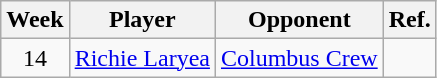<table class=wikitable>
<tr>
<th>Week</th>
<th>Player</th>
<th>Opponent</th>
<th>Ref.</th>
</tr>
<tr>
<td align=center>14</td>
<td> <a href='#'>Richie Laryea</a></td>
<td><a href='#'>Columbus Crew</a></td>
<td></td>
</tr>
</table>
